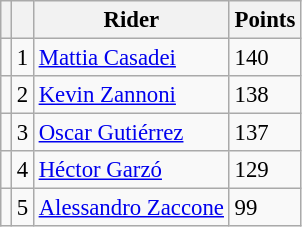<table class="wikitable" style="font-size: 95%;">
<tr>
<th></th>
<th></th>
<th>Rider</th>
<th>Points</th>
</tr>
<tr>
<td></td>
<td align=center>1</td>
<td> <a href='#'>Mattia Casadei</a></td>
<td align=left>140</td>
</tr>
<tr>
<td></td>
<td align=center>2</td>
<td> <a href='#'>Kevin Zannoni</a></td>
<td align=left>138</td>
</tr>
<tr>
<td></td>
<td align=center>3</td>
<td> <a href='#'>Oscar Gutiérrez</a></td>
<td align=left>137</td>
</tr>
<tr>
<td></td>
<td align=center>4</td>
<td> <a href='#'>Héctor Garzó</a></td>
<td align=left>129</td>
</tr>
<tr>
<td></td>
<td align=center>5</td>
<td> <a href='#'>Alessandro Zaccone</a></td>
<td align=left>99</td>
</tr>
</table>
